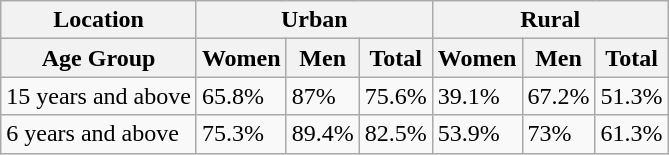<table class="wikitable">
<tr>
<th>Location</th>
<th colspan="3">Urban</th>
<th colspan="3">Rural</th>
</tr>
<tr>
<th>Age Group</th>
<th>Women</th>
<th>Men</th>
<th>Total</th>
<th>Women</th>
<th>Men</th>
<th>Total</th>
</tr>
<tr>
<td>15 years and above</td>
<td>65.8%</td>
<td>87%</td>
<td>75.6%</td>
<td>39.1%</td>
<td>67.2%</td>
<td>51.3%</td>
</tr>
<tr>
<td>6 years and above</td>
<td>75.3%</td>
<td>89.4%</td>
<td>82.5%</td>
<td>53.9%</td>
<td>73%</td>
<td>61.3%</td>
</tr>
</table>
